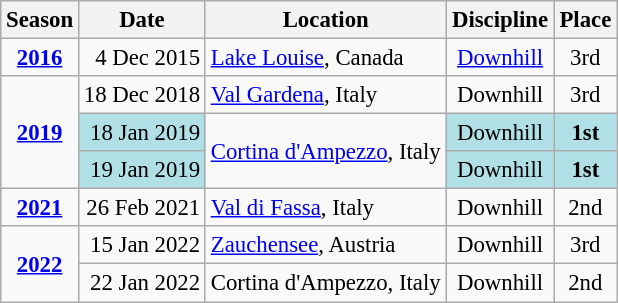<table class="wikitable" style="text-align:center; font-size:95%;">
<tr>
<th>Season</th>
<th>Date</th>
<th>Location</th>
<th>Discipline</th>
<th>Place</th>
</tr>
<tr>
<td><strong><a href='#'>2016</a></strong></td>
<td align=right>4 Dec 2015</td>
<td align=left> <a href='#'>Lake Louise</a>, Canada</td>
<td> <a href='#'>Downhill</a> </td>
<td>3rd</td>
</tr>
<tr>
<td rowspan=3><strong><a href='#'>2019</a></strong></td>
<td align=right>18 Dec 2018</td>
<td align=left> <a href='#'>Val Gardena</a>, Italy</td>
<td>Downhill</td>
<td>3rd</td>
</tr>
<tr>
<td align=right bgcolor="#BOEOE6">18 Jan 2019</td>
<td rowspan=2 align=left> <a href='#'>Cortina d'Ampezzo</a>, Italy</td>
<td bgcolor="#BOEOE6">Downhill</td>
<td bgcolor="#BOEOE6"><strong>1st</strong></td>
</tr>
<tr>
<td align=right bgcolor="#BOEOE6">19 Jan 2019</td>
<td bgcolor="#BOEOE6">Downhill</td>
<td bgcolor="#BOEOE6"><strong>1st</strong></td>
</tr>
<tr>
<td><strong><a href='#'>2021</a></strong></td>
<td align=right>26 Feb 2021</td>
<td align=left> <a href='#'>Val di Fassa</a>, Italy</td>
<td>Downhill</td>
<td>2nd</td>
</tr>
<tr>
<td rowspan=2><strong><a href='#'>2022</a></strong></td>
<td align=right>15 Jan 2022</td>
<td align=left> <a href='#'>Zauchensee</a>, Austria</td>
<td>Downhill</td>
<td>3rd</td>
</tr>
<tr>
<td align=right>22 Jan 2022</td>
<td align=left> Cortina d'Ampezzo, Italy</td>
<td>Downhill</td>
<td>2nd</td>
</tr>
</table>
